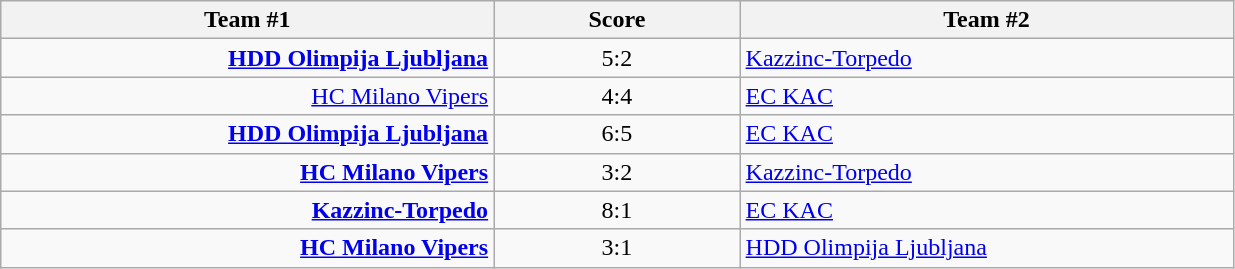<table class="wikitable" style="text-align: center;">
<tr>
<th width=22%>Team #1</th>
<th width=11%>Score</th>
<th width=22%>Team #2</th>
</tr>
<tr>
<td style="text-align: right;"><strong><a href='#'>HDD Olimpija Ljubljana</a></strong> </td>
<td>5:2</td>
<td style="text-align: left;"> <a href='#'>Kazzinc-Torpedo</a></td>
</tr>
<tr>
<td style="text-align: right;"><a href='#'>HC Milano Vipers</a> </td>
<td>4:4</td>
<td style="text-align: left;"> <a href='#'>EC KAC</a></td>
</tr>
<tr>
<td style="text-align: right;"><strong><a href='#'>HDD Olimpija Ljubljana</a></strong> </td>
<td>6:5</td>
<td style="text-align: left;"> <a href='#'>EC KAC</a></td>
</tr>
<tr>
<td style="text-align: right;"><strong><a href='#'>HC Milano Vipers</a></strong> </td>
<td>3:2</td>
<td style="text-align: left;"> <a href='#'>Kazzinc-Torpedo</a></td>
</tr>
<tr>
<td style="text-align: right;"><strong><a href='#'>Kazzinc-Torpedo</a></strong> </td>
<td>8:1</td>
<td style="text-align: left;"> <a href='#'>EC KAC</a></td>
</tr>
<tr>
<td style="text-align: right;"><strong><a href='#'>HC Milano Vipers</a></strong> </td>
<td>3:1</td>
<td style="text-align: left;"> <a href='#'>HDD Olimpija Ljubljana</a></td>
</tr>
</table>
